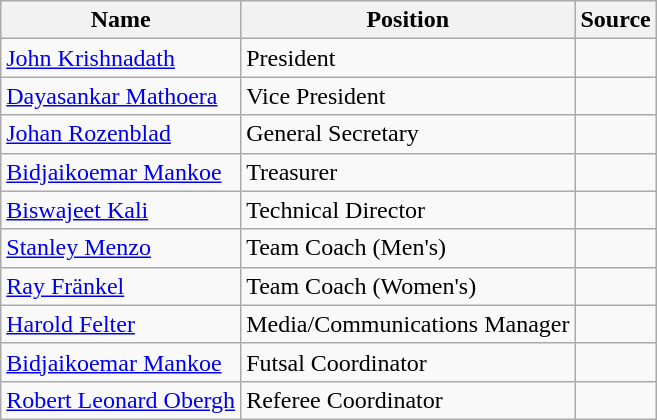<table class="wikitable">
<tr>
<th>Name</th>
<th>Position</th>
<th>Source</th>
</tr>
<tr>
<td> <a href='#'>John Krishnadath</a></td>
<td>President</td>
<td></td>
</tr>
<tr>
<td> <a href='#'>Dayasankar Mathoera</a></td>
<td>Vice President</td>
<td></td>
</tr>
<tr>
<td> <a href='#'>Johan Rozenblad</a></td>
<td>General Secretary</td>
<td></td>
</tr>
<tr>
<td> <a href='#'>Bidjaikoemar Mankoe</a></td>
<td>Treasurer</td>
<td></td>
</tr>
<tr>
<td> <a href='#'>Biswajeet Kali</a></td>
<td>Technical Director</td>
<td></td>
</tr>
<tr>
<td> <a href='#'>Stanley Menzo</a></td>
<td>Team Coach (Men's)</td>
<td></td>
</tr>
<tr>
<td> <a href='#'>Ray Fränkel</a></td>
<td>Team Coach (Women's)</td>
<td></td>
</tr>
<tr>
<td> <a href='#'>Harold Felter</a></td>
<td>Media/Communications Manager</td>
<td></td>
</tr>
<tr>
<td> <a href='#'>Bidjaikoemar Mankoe</a></td>
<td>Futsal Coordinator</td>
<td></td>
</tr>
<tr>
<td> <a href='#'>Robert Leonard Obergh</a></td>
<td>Referee Coordinator</td>
<td></td>
</tr>
</table>
